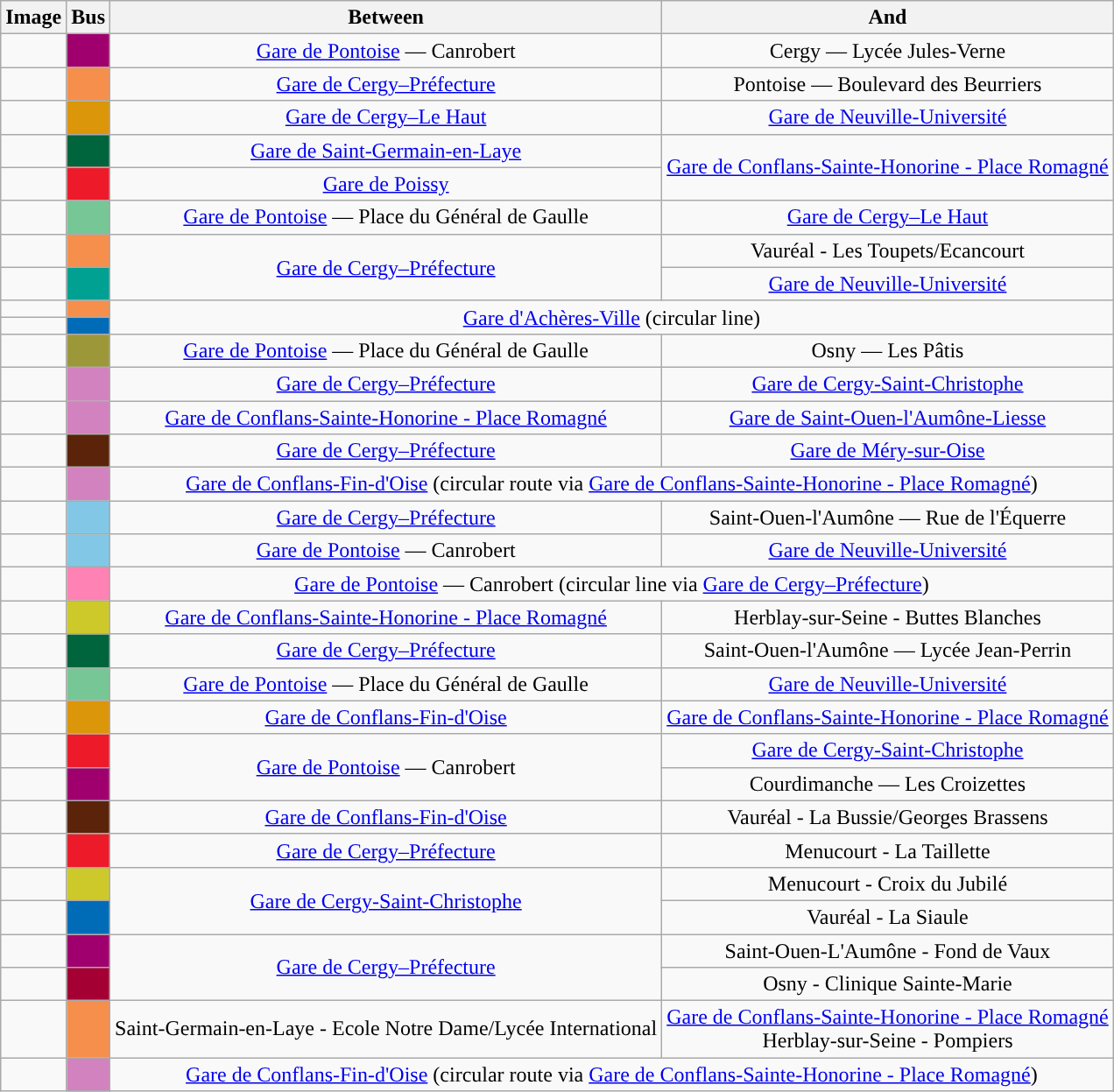<table class="wikitable alternance centre" style="text-align:center;">
<tr>
<th>Image</th>
<th>Bus</th>
<th>Between</th>
<th>And</th>
</tr>
<tr>
<td></td>
<td style="background:#a0006e;"></td>
<td><a href='#'>Gare de Pontoise</a> — Canrobert</td>
<td>Cergy — Lycée Jules-Verne</td>
</tr>
<tr>
<td></td>
<td style="background:#f68f4b;"></td>
<td><a href='#'>Gare de Cergy–Préfecture</a></td>
<td>Pontoise — Boulevard des Beurriers</td>
</tr>
<tr>
<td></td>
<td style="background:#dc9609;"></td>
<td><a href='#'>Gare de Cergy–Le Haut</a></td>
<td><a href='#'>Gare de Neuville-Université</a></td>
</tr>
<tr>
<td></td>
<td style="background:#00643c;"></td>
<td><a href='#'>Gare de Saint-Germain-en-Laye</a></td>
<td rowspan="2"><a href='#'>Gare de Conflans-Sainte-Honorine - Place Romagné</a></td>
</tr>
<tr>
<td></td>
<td style="background:#ed1b2a;"></td>
<td><a href='#'>Gare de Poissy</a></td>
</tr>
<tr>
<td></td>
<td style="background:#77c695;"></td>
<td><a href='#'>Gare de Pontoise</a> — Place du Général de Gaulle</td>
<td><a href='#'>Gare de Cergy–Le Haut</a></td>
</tr>
<tr>
<td></td>
<td style="background:#f68f4b;"></td>
<td rowspan="2"><a href='#'>Gare de Cergy–Préfecture</a></td>
<td>Vauréal - Les Toupets/Ecancourt</td>
</tr>
<tr>
<td></td>
<td style="background:#00a092;"></td>
<td><a href='#'>Gare de Neuville-Université</a></td>
</tr>
<tr>
<td></td>
<td style="background:#f68f4b;"></td>
<td colspan="2" rowspan="2"><a href='#'>Gare d'Achères-Ville</a> (circular line)</td>
</tr>
<tr>
<td></td>
<td style="background:#006cb8;"></td>
</tr>
<tr>
<td></td>
<td style="background:#9c983a;"></td>
<td><a href='#'>Gare de Pontoise</a> — Place du Général de Gaulle</td>
<td>Osny — Les Pâtis</td>
</tr>
<tr>
<td></td>
<td style="background:#d282be;"></td>
<td><a href='#'>Gare de Cergy–Préfecture</a></td>
<td><a href='#'>Gare de Cergy-Saint-Christophe</a></td>
</tr>
<tr>
<td></td>
<td style="background:#d282be;"></td>
<td><a href='#'>Gare de Conflans-Sainte-Honorine - Place Romagné</a></td>
<td><a href='#'>Gare de Saint-Ouen-l'Aumône-Liesse</a></td>
</tr>
<tr>
<td></td>
<td style="background:#5a230a;"></td>
<td><a href='#'>Gare de Cergy–Préfecture</a></td>
<td><a href='#'>Gare de Méry-sur-Oise</a></td>
</tr>
<tr>
<td></td>
<td style="background:#d282be;"></td>
<td colspan="2"><a href='#'>Gare de Conflans-Fin-d'Oise</a> (circular route via <a href='#'>Gare de Conflans-Sainte-Honorine - Place Romagné</a>)</td>
</tr>
<tr>
<td></td>
<td style="background:#82c8e6;"></td>
<td><a href='#'>Gare de Cergy–Préfecture</a></td>
<td>Saint-Ouen-l'Aumône — Rue de l'Équerre</td>
</tr>
<tr>
<td></td>
<td style="background:#82c8e6;"></td>
<td><a href='#'>Gare de Pontoise</a> — Canrobert</td>
<td><a href='#'>Gare de Neuville-Université</a></td>
</tr>
<tr>
<td></td>
<td style="background:#ff82b4;"></td>
<td colspan="2"><a href='#'>Gare de Pontoise</a> — Canrobert (circular line via <a href='#'>Gare de Cergy–Préfecture</a>)</td>
</tr>
<tr>
<td></td>
<td style="background:#cec92a;"></td>
<td><a href='#'>Gare de Conflans-Sainte-Honorine - Place Romagné</a></td>
<td>Herblay-sur-Seine - Buttes Blanches</td>
</tr>
<tr>
<td></td>
<td style="background:#00643c;"></td>
<td><a href='#'>Gare de Cergy–Préfecture</a></td>
<td>Saint-Ouen-l'Aumône — Lycée Jean-Perrin</td>
</tr>
<tr>
<td></td>
<td style="background:#77c695;"></td>
<td><a href='#'>Gare de Pontoise</a> — Place du Général de Gaulle</td>
<td><a href='#'>Gare de Neuville-Université</a></td>
</tr>
<tr>
<td></td>
<td style="background:#dc9609;"></td>
<td><a href='#'>Gare de Conflans-Fin-d'Oise</a></td>
<td><a href='#'>Gare de Conflans-Sainte-Honorine - Place Romagné</a></td>
</tr>
<tr>
<td></td>
<td style="background:#ed1b2a;"></td>
<td rowspan="2"><a href='#'>Gare de Pontoise</a> — Canrobert</td>
<td><a href='#'>Gare de Cergy-Saint-Christophe</a></td>
</tr>
<tr>
<td></td>
<td style="background:#a0006e;"></td>
<td>Courdimanche — Les Croizettes</td>
</tr>
<tr>
<td></td>
<td style="background:#5a230a;"></td>
<td><a href='#'>Gare de Conflans-Fin-d'Oise</a></td>
<td>Vauréal - La Bussie/Georges Brassens</td>
</tr>
<tr>
<td></td>
<td style="background:#ed1b2a;"></td>
<td><a href='#'>Gare de Cergy–Préfecture</a></td>
<td>Menucourt - La Taillette</td>
</tr>
<tr>
<td></td>
<td style="background:#cec92a;"></td>
<td rowspan="2"><a href='#'>Gare de Cergy-Saint-Christophe</a></td>
<td>Menucourt - Croix du Jubilé</td>
</tr>
<tr>
<td></td>
<td style="background:#006cb8;"></td>
<td>Vauréal - La Siaule</td>
</tr>
<tr>
<td></td>
<td style="background:#a0006e;"></td>
<td rowspan="2"><a href='#'>Gare de Cergy–Préfecture</a></td>
<td>Saint-Ouen-L'Aumône - Fond de Vaux</td>
</tr>
<tr>
<td></td>
<td style="background:#a50034;"></td>
<td>Osny - Clinique Sainte-Marie</td>
</tr>
<tr>
<td></td>
<td style="background:#f68f4b;"></td>
<td>Saint-Germain-en-Laye - Ecole Notre Dame/Lycée International</td>
<td><a href='#'>Gare de Conflans-Sainte-Honorine - Place Romagné</a><br>Herblay-sur-Seine - Pompiers</td>
</tr>
<tr>
<td></td>
<td style="background:#d282be;"></td>
<td colspan="2"><a href='#'>Gare de Conflans-Fin-d'Oise</a> (circular route via <a href='#'>Gare de Conflans-Sainte-Honorine - Place Romagné</a>)</td>
</tr>
</table>
